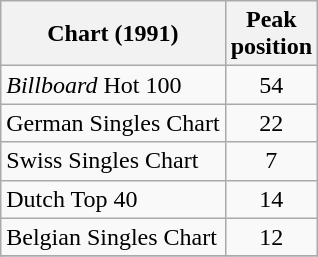<table class="wikitable sortable">
<tr>
<th align="center">Chart (1991)</th>
<th align="center">Peak<br>position</th>
</tr>
<tr>
<td align="left"><em>Billboard</em> Hot 100</td>
<td align="center">54</td>
</tr>
<tr>
<td align="left">German Singles Chart</td>
<td align="center">22</td>
</tr>
<tr>
<td align="left">Swiss Singles Chart</td>
<td align="center">7</td>
</tr>
<tr>
<td align="left">Dutch Top 40</td>
<td align="center">14</td>
</tr>
<tr>
<td align="left">Belgian Singles Chart</td>
<td align="center">12</td>
</tr>
<tr>
</tr>
</table>
